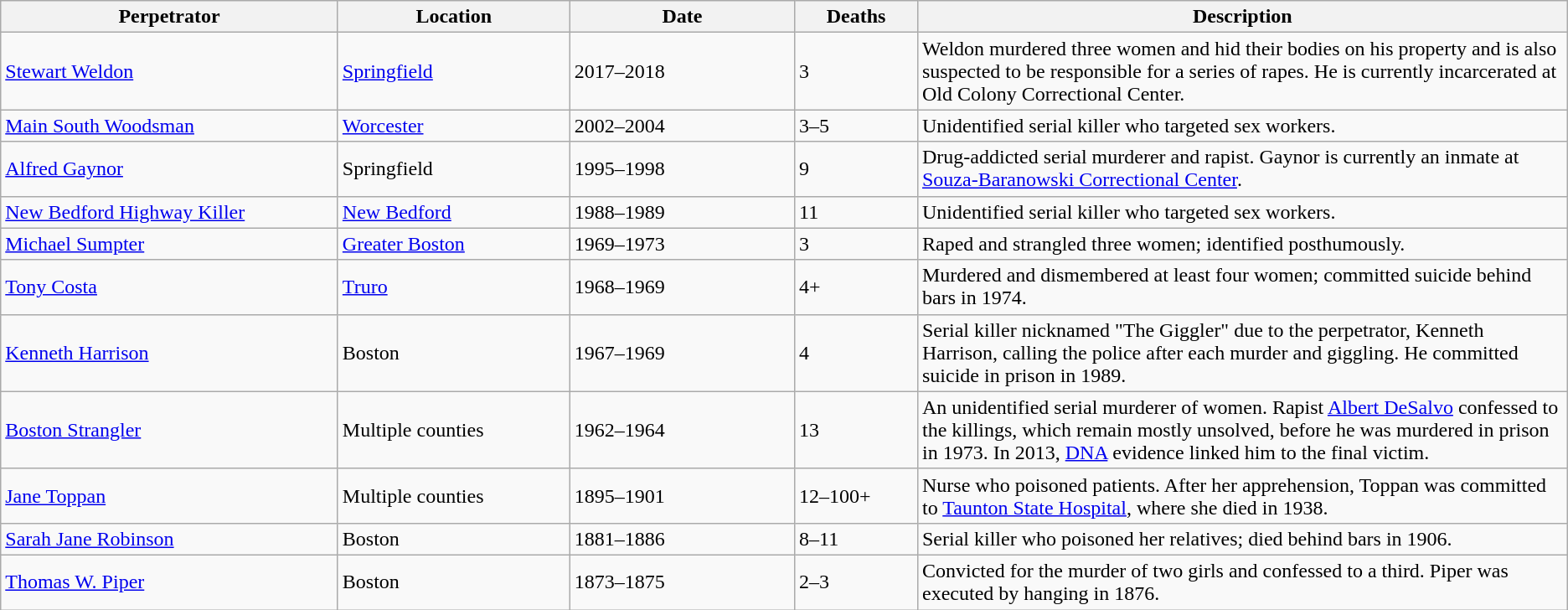<table class="wikitable sortable">
<tr>
<th width="300">Perpetrator</th>
<th width="200">Location</th>
<th width="200">Date</th>
<th width="100">Deaths</th>
<th width="600">Description</th>
</tr>
<tr>
<td><a href='#'>Stewart Weldon</a></td>
<td><a href='#'>Springfield</a></td>
<td>2017–2018</td>
<td>3</td>
<td>Weldon murdered three women and hid their bodies on his property and is also suspected to be responsible for a series of rapes. He is currently incarcerated at Old Colony Correctional Center.</td>
</tr>
<tr>
<td><a href='#'>Main South Woodsman</a></td>
<td><a href='#'>Worcester</a></td>
<td>2002–2004</td>
<td>3–5</td>
<td>Unidentified serial killer who targeted sex workers.</td>
</tr>
<tr>
<td><a href='#'>Alfred Gaynor</a></td>
<td>Springfield</td>
<td>1995–1998</td>
<td>9</td>
<td>Drug-addicted serial murderer and rapist. Gaynor is currently an inmate at <a href='#'>Souza-Baranowski Correctional Center</a>.</td>
</tr>
<tr>
<td><a href='#'>New Bedford Highway Killer</a></td>
<td><a href='#'>New Bedford</a></td>
<td>1988–1989</td>
<td>11</td>
<td>Unidentified serial killer who targeted sex workers.</td>
</tr>
<tr>
<td><a href='#'>Michael Sumpter</a></td>
<td><a href='#'>Greater Boston</a></td>
<td>1969–1973</td>
<td>3</td>
<td>Raped and strangled three women; identified posthumously.</td>
</tr>
<tr>
<td><a href='#'>Tony Costa</a></td>
<td><a href='#'>Truro</a></td>
<td>1968–1969</td>
<td>4+</td>
<td>Murdered and dismembered at least four women; committed suicide behind bars in 1974.</td>
</tr>
<tr>
<td><a href='#'>Kenneth Harrison</a></td>
<td>Boston</td>
<td>1967–1969</td>
<td>4</td>
<td>Serial killer nicknamed "The Giggler" due to the perpetrator, Kenneth Harrison, calling the police after each murder and giggling. He committed suicide in prison in 1989.</td>
</tr>
<tr>
<td><a href='#'>Boston Strangler</a></td>
<td>Multiple counties</td>
<td>1962–1964</td>
<td>13</td>
<td>An unidentified serial murderer of women. Rapist <a href='#'>Albert DeSalvo</a> confessed to the killings, which remain mostly unsolved, before he was murdered in prison in 1973. In 2013, <a href='#'>DNA</a> evidence linked him to the final victim.</td>
</tr>
<tr>
<td><a href='#'>Jane Toppan</a></td>
<td>Multiple counties</td>
<td>1895–1901</td>
<td>12–100+</td>
<td>Nurse who poisoned patients. After her apprehension, Toppan was committed to <a href='#'>Taunton State Hospital</a>, where she died in 1938.</td>
</tr>
<tr>
<td><a href='#'>Sarah Jane Robinson</a></td>
<td>Boston</td>
<td>1881–1886</td>
<td>8–11</td>
<td>Serial killer who poisoned her relatives; died behind bars in 1906.</td>
</tr>
<tr>
<td><a href='#'>Thomas W. Piper</a></td>
<td>Boston</td>
<td>1873–1875</td>
<td>2–3</td>
<td>Convicted for the murder of two girls and confessed to a third. Piper was executed by hanging in 1876.</td>
</tr>
</table>
